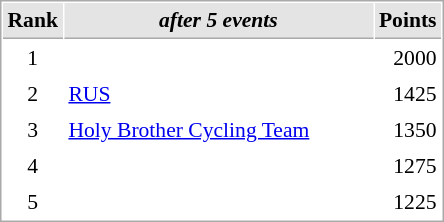<table cellspacing="1" cellpadding="3" style="border:1px solid #aaa; font-size:90%;">
<tr style="background:#e4e4e4;">
<th style="border-bottom:1px solid #aaa; width:10px;">Rank</th>
<th style="border-bottom:1px solid #aaa; width:200px; white-space:nowrap;"><em>after 5 events</em> </th>
<th style="border-bottom:1px solid #aaa; width:20px;">Points</th>
</tr>
<tr>
<td style="text-align:center;">1</td>
<td></td>
<td align="right">2000</td>
</tr>
<tr>
<td style="text-align:center;">2</td>
<td><a href='#'>RUS</a></td>
<td align="right">1425</td>
</tr>
<tr>
<td style="text-align:center;">3</td>
<td><a href='#'>Holy Brother Cycling Team</a></td>
<td align="right">1350</td>
</tr>
<tr>
<td style="text-align:center;">4</td>
<td></td>
<td align="right">1275</td>
</tr>
<tr>
<td style="text-align:center;">5</td>
<td></td>
<td align="right">1225</td>
</tr>
</table>
